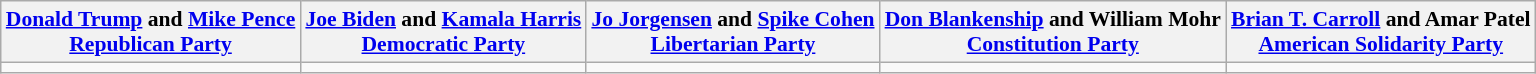<table class="wikitable" style="font-size:90%;text-align:center;">
<tr>
<th><a href='#'>Donald Trump</a> and <a href='#'>Mike Pence</a><br><a href='#'>Republican Party</a></th>
<th><a href='#'>Joe Biden</a> and <a href='#'>Kamala Harris</a><br><a href='#'>Democratic Party</a></th>
<th><a href='#'>Jo Jorgensen</a> and <a href='#'>Spike Cohen</a><br><a href='#'>Libertarian Party</a></th>
<th><a href='#'>Don Blankenship</a> and William Mohr<br><a href='#'>Constitution Party</a></th>
<th><a href='#'>Brian T. Carroll</a> and Amar Patel<br><a href='#'>American Solidarity Party</a></th>
</tr>
<tr>
<td></td>
<td></td>
<td></td>
<td></td>
<td></td>
</tr>
</table>
